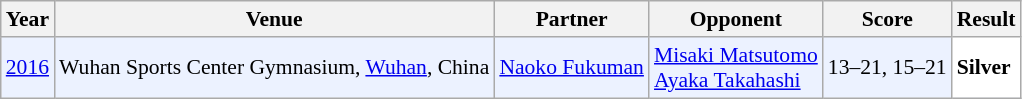<table class="sortable wikitable" style="font-size: 90%;">
<tr>
<th>Year</th>
<th>Venue</th>
<th>Partner</th>
<th>Opponent</th>
<th>Score</th>
<th>Result</th>
</tr>
<tr style="background:#ECF2FF">
<td align="center"><a href='#'>2016</a></td>
<td align="left">Wuhan Sports Center Gymnasium, <a href='#'>Wuhan</a>, China</td>
<td align="left"> <a href='#'>Naoko Fukuman</a></td>
<td align="left"> <a href='#'>Misaki Matsutomo</a><br> <a href='#'>Ayaka Takahashi</a></td>
<td align="left">13–21, 15–21</td>
<td style="text-align:left; background:white"> <strong>Silver</strong></td>
</tr>
</table>
